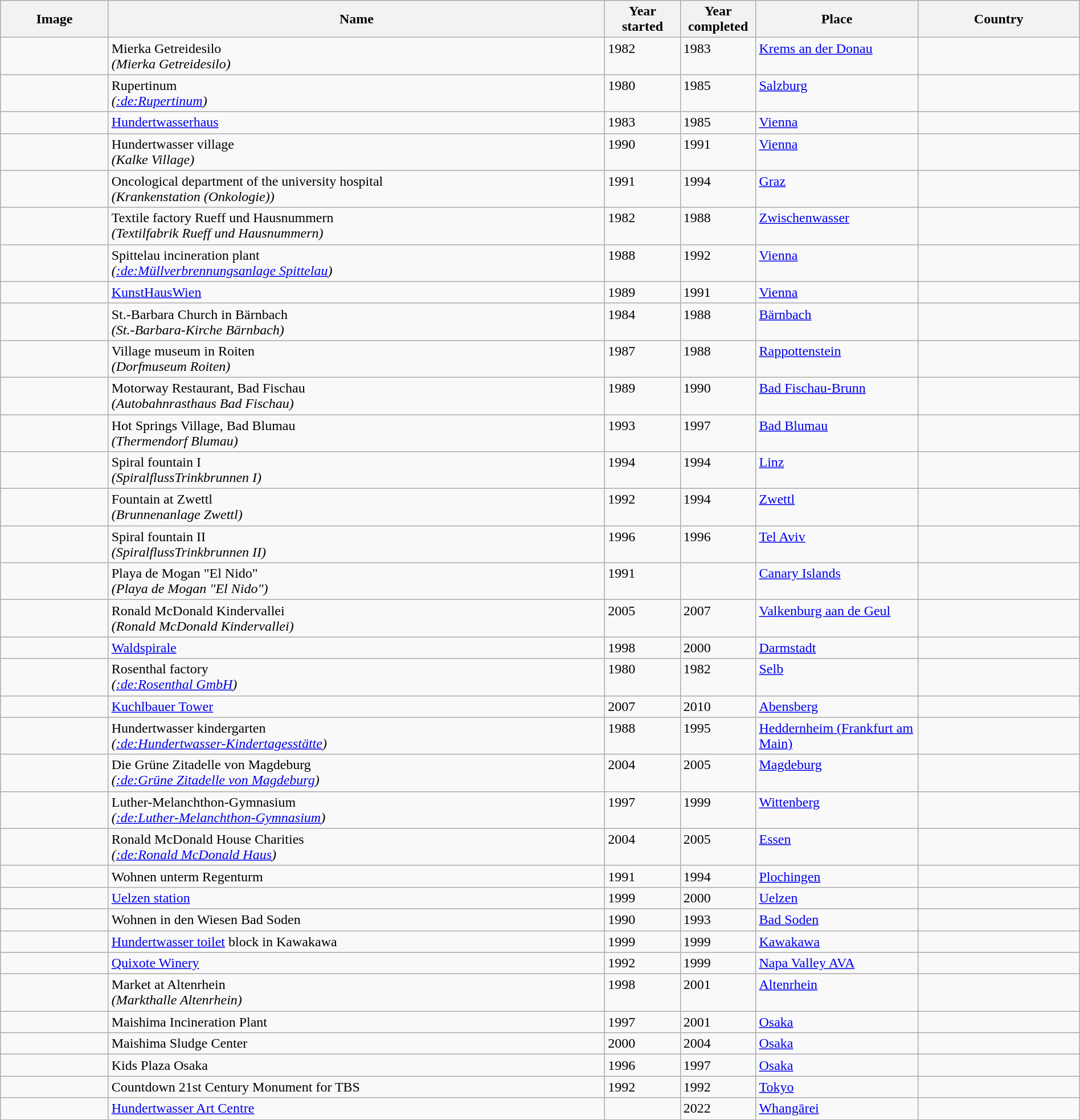<table class="wikitable sortable" style="width:100%">
<tr>
<th width="10%">Image</th>
<th width="*">Name</th>
<th width="7%">Year started</th>
<th width="7%">Year completed</th>
<th width="15%">Place</th>
<th width="15%">Country</th>
</tr>
<tr valign="top">
<td></td>
<td>Mierka Getreidesilo<br> <em>(Mierka Getreidesilo)</em></td>
<td>1982</td>
<td>1983</td>
<td><a href='#'>Krems an der Donau</a></td>
<td></td>
</tr>
<tr valign="top">
<td></td>
<td>Rupertinum<br> <em>(<a href='#'>:de:Rupertinum</a>)</em></td>
<td>1980</td>
<td>1985</td>
<td><a href='#'>Salzburg</a></td>
<td></td>
</tr>
<tr valign="top">
<td></td>
<td><a href='#'>Hundertwasserhaus</a><br></td>
<td>1983</td>
<td>1985</td>
<td><a href='#'>Vienna</a></td>
<td></td>
</tr>
<tr valign="top">
<td></td>
<td>Hundertwasser village<br> <em>(Kalke Village)</em></td>
<td>1990</td>
<td>1991</td>
<td><a href='#'>Vienna</a></td>
<td></td>
</tr>
<tr valign="top">
<td></td>
<td>Oncological department of the university hospital<br> <em>(Krankenstation (Onkologie))</em></td>
<td>1991</td>
<td>1994</td>
<td><a href='#'>Graz</a></td>
<td></td>
</tr>
<tr valign="top">
<td></td>
<td>Textile factory Rueff und Hausnummern<br> <em>(Textilfabrik Rueff und Hausnummern)</em></td>
<td>1982</td>
<td>1988</td>
<td><a href='#'>Zwischenwasser</a></td>
<td></td>
</tr>
<tr valign="top">
<td></td>
<td>Spittelau incineration plant<br> <em>(<a href='#'>:de:Müllverbrennungsanlage Spittelau</a>)</em></td>
<td>1988</td>
<td>1992</td>
<td><a href='#'>Vienna</a></td>
<td></td>
</tr>
<tr valign="top">
<td></td>
<td><a href='#'>KunstHausWien</a><br></td>
<td>1989</td>
<td>1991</td>
<td><a href='#'>Vienna</a></td>
<td></td>
</tr>
<tr valign="top">
<td></td>
<td>St.-Barbara Church in Bärnbach<br> <em>(St.-Barbara-Kirche Bärnbach)</em></td>
<td>1984</td>
<td>1988</td>
<td><a href='#'>Bärnbach</a></td>
<td></td>
</tr>
<tr valign="top">
<td></td>
<td>Village museum in Roiten<br> <em>(Dorfmuseum Roiten)</em></td>
<td>1987</td>
<td>1988</td>
<td><a href='#'>Rappottenstein</a></td>
<td></td>
</tr>
<tr valign="top">
<td></td>
<td>Motorway Restaurant, Bad Fischau<br> <em>(Autobahnrasthaus Bad Fischau)</em></td>
<td>1989</td>
<td>1990</td>
<td><a href='#'>Bad Fischau-Brunn</a></td>
<td></td>
</tr>
<tr valign="top">
<td></td>
<td>Hot Springs Village, Bad Blumau<br> <em>(Thermendorf Blumau)</em></td>
<td>1993</td>
<td>1997</td>
<td><a href='#'>Bad Blumau</a></td>
<td></td>
</tr>
<tr valign="top">
<td></td>
<td>Spiral fountain І<br> <em>(SpiralflussTrinkbrunnen I)</em></td>
<td>1994</td>
<td>1994</td>
<td><a href='#'>Linz</a></td>
<td></td>
</tr>
<tr valign="top">
<td></td>
<td>Fountain at Zwettl<br> <em>(Brunnenanlage Zwettl)</em></td>
<td>1992</td>
<td>1994</td>
<td><a href='#'>Zwettl</a></td>
<td></td>
</tr>
<tr valign="top">
<td></td>
<td>Spiral fountain ІІ<br> <em>(SpiralflussTrinkbrunnen ІІ)</em></td>
<td>1996</td>
<td>1996</td>
<td><a href='#'>Tel Aviv</a></td>
<td></td>
</tr>
<tr valign="top">
<td></td>
<td>Playa de Mogan "El Nido"<br> <em>(Playa de Mogan "El Nido")</em></td>
<td>1991</td>
<td></td>
<td><a href='#'>Canary Islands</a></td>
<td></td>
</tr>
<tr valign="top">
<td></td>
<td>Ronald McDonald Kindervallei<br> <em>(Ronald McDonald Kindervallei)</em></td>
<td>2005</td>
<td>2007</td>
<td><a href='#'>Valkenburg aan de Geul</a></td>
<td></td>
</tr>
<tr valign="top">
<td></td>
<td><a href='#'>Waldspirale</a><br></td>
<td>1998</td>
<td>2000</td>
<td><a href='#'>Darmstadt</a></td>
<td></td>
</tr>
<tr valign="top">
<td></td>
<td>Rosenthal factory<br> <em>(<a href='#'>:de:Rosenthal GmbH</a>)</em></td>
<td>1980</td>
<td>1982</td>
<td><a href='#'>Selb</a></td>
<td></td>
</tr>
<tr valign="top">
<td></td>
<td><a href='#'>Kuchlbauer Tower</a></td>
<td>2007</td>
<td>2010</td>
<td><a href='#'>Abensberg</a></td>
<td></td>
</tr>
<tr valign="top">
<td></td>
<td>Hundertwasser kindergarten<br> <em>(<a href='#'>:de:Hundertwasser-Kindertagesstätte</a>)</em></td>
<td>1988</td>
<td>1995</td>
<td><a href='#'>Heddernheim (Frankfurt am Main)</a></td>
<td></td>
</tr>
<tr valign="top">
<td></td>
<td>Die Grüne Zitadelle von Magdeburg<br> <em>(<a href='#'>:de:Grüne Zitadelle von Magdeburg</a>)</em></td>
<td>2004</td>
<td>2005</td>
<td><a href='#'>Magdeburg</a></td>
<td></td>
</tr>
<tr valign="top">
<td></td>
<td>Luther-Melanchthon-Gymnasium<br> <em>(<a href='#'>:de:Luther-Melanchthon-Gymnasium</a>)</em></td>
<td>1997</td>
<td>1999</td>
<td><a href='#'>Wittenberg</a></td>
<td></td>
</tr>
<tr valign="top">
<td></td>
<td>Ronald McDonald House Charities<br> <em>(<a href='#'>:de:Ronald McDonald Haus</a>)</em></td>
<td>2004</td>
<td>2005</td>
<td><a href='#'>Essen</a></td>
<td></td>
</tr>
<tr valign="top">
<td></td>
<td>Wohnen unterm Regenturm</td>
<td>1991</td>
<td>1994</td>
<td><a href='#'>Plochingen</a></td>
<td></td>
</tr>
<tr valign="top">
<td></td>
<td><a href='#'>Uelzen station</a></td>
<td>1999</td>
<td>2000</td>
<td><a href='#'>Uelzen</a></td>
<td></td>
</tr>
<tr valign="top">
<td></td>
<td>Wohnen in den Wiesen Bad Soden</td>
<td>1990</td>
<td>1993</td>
<td><a href='#'>Bad Soden</a></td>
<td></td>
</tr>
<tr valign="top">
<td></td>
<td><a href='#'>Hundertwasser toilet</a> block in Kawakawa</td>
<td>1999</td>
<td>1999</td>
<td><a href='#'>Kawakawa</a></td>
<td></td>
</tr>
<tr valign="top">
<td></td>
<td><a href='#'>Quixote Winery</a></td>
<td>1992</td>
<td>1999</td>
<td><a href='#'>Napa Valley AVA</a></td>
<td></td>
</tr>
<tr valign="top">
<td></td>
<td>Market at Altenrhein<br> <em>(Markthalle Altenrhein)</em></td>
<td>1998</td>
<td>2001</td>
<td><a href='#'>Altenrhein</a></td>
<td></td>
</tr>
<tr valign="top">
<td></td>
<td>Maishima Incineration Plant</td>
<td>1997</td>
<td>2001</td>
<td><a href='#'>Osaka</a></td>
<td></td>
</tr>
<tr valign="top">
<td></td>
<td>Maishima Sludge Center</td>
<td>2000</td>
<td>2004</td>
<td><a href='#'>Osaka</a></td>
<td></td>
</tr>
<tr valign="top">
<td></td>
<td>Kids Plaza Osaka</td>
<td>1996</td>
<td>1997</td>
<td><a href='#'>Osaka</a></td>
<td></td>
</tr>
<tr valign="top">
<td></td>
<td>Countdown 21st Century Monument for TBS</td>
<td>1992</td>
<td>1992</td>
<td><a href='#'>Tokyo</a></td>
<td></td>
</tr>
<tr>
<td></td>
<td><a href='#'>Hundertwasser Art Centre</a></td>
<td></td>
<td>2022</td>
<td><a href='#'>Whangārei</a></td>
<td></td>
</tr>
</table>
